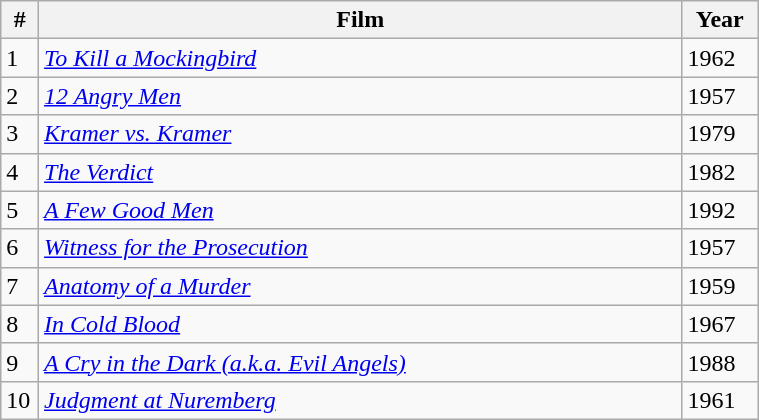<table class="sortable wikitable" style="width:40%">
<tr>
<th width=5%>#</th>
<th width=85%>Film</th>
<th width=10%>Year</th>
</tr>
<tr>
<td>1</td>
<td><em><a href='#'>To Kill a Mockingbird</a></em></td>
<td>1962</td>
</tr>
<tr>
<td>2</td>
<td><em><a href='#'>12 Angry Men</a></em></td>
<td>1957</td>
</tr>
<tr>
<td>3</td>
<td><em><a href='#'>Kramer vs. Kramer</a></em></td>
<td>1979</td>
</tr>
<tr>
<td>4</td>
<td><em><a href='#'>The Verdict</a></em></td>
<td>1982</td>
</tr>
<tr>
<td>5</td>
<td><em><a href='#'>A Few Good Men</a></em></td>
<td>1992</td>
</tr>
<tr>
<td>6</td>
<td><em><a href='#'>Witness for the Prosecution</a></em></td>
<td>1957</td>
</tr>
<tr>
<td>7</td>
<td><em><a href='#'>Anatomy of a Murder</a></em></td>
<td>1959</td>
</tr>
<tr>
<td>8</td>
<td><em><a href='#'>In Cold Blood</a></em></td>
<td>1967</td>
</tr>
<tr>
<td>9</td>
<td><em><a href='#'>A Cry in the Dark (a.k.a. Evil Angels)</a></em></td>
<td>1988</td>
</tr>
<tr>
<td>10</td>
<td><em><a href='#'>Judgment at Nuremberg</a></em></td>
<td>1961</td>
</tr>
</table>
